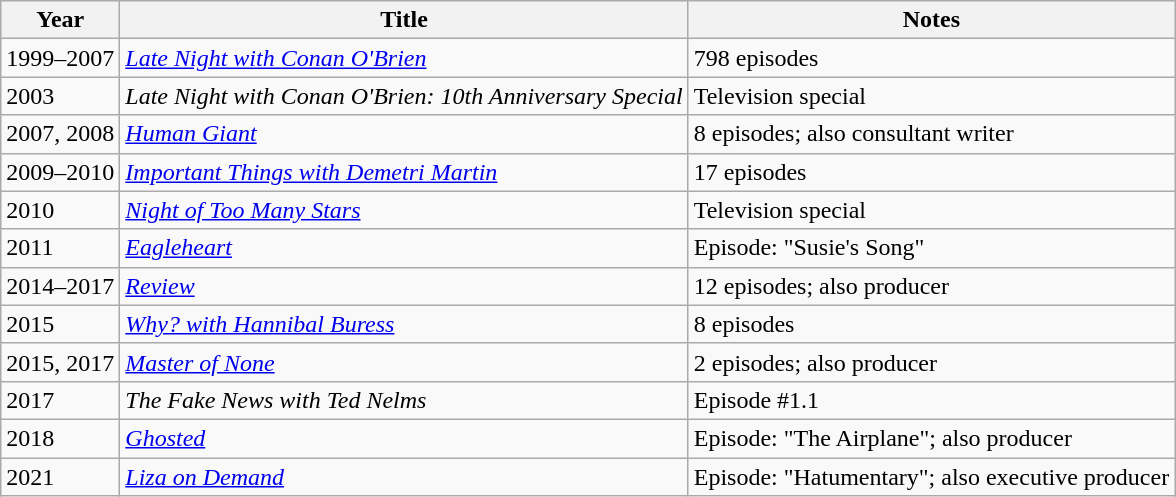<table class="wikitable sortable">
<tr>
<th>Year</th>
<th>Title</th>
<th>Notes</th>
</tr>
<tr>
<td>1999–2007</td>
<td><em><a href='#'>Late Night with Conan O'Brien</a></em></td>
<td>798 episodes</td>
</tr>
<tr>
<td>2003</td>
<td><em>Late Night with Conan O'Brien: 10th Anniversary Special</em></td>
<td>Television special</td>
</tr>
<tr>
<td>2007, 2008</td>
<td><em><a href='#'>Human Giant</a></em></td>
<td>8 episodes; also consultant writer</td>
</tr>
<tr>
<td>2009–2010</td>
<td><em><a href='#'>Important Things with Demetri Martin</a></em></td>
<td>17 episodes</td>
</tr>
<tr>
<td>2010</td>
<td><em><a href='#'>Night of Too Many Stars</a></em></td>
<td>Television special</td>
</tr>
<tr>
<td>2011</td>
<td><a href='#'><em>Eagleheart</em></a></td>
<td>Episode: "Susie's Song"</td>
</tr>
<tr>
<td>2014–2017</td>
<td><a href='#'><em>Review</em></a></td>
<td>12 episodes; also producer</td>
</tr>
<tr>
<td>2015</td>
<td><em><a href='#'>Why? with Hannibal Buress</a></em></td>
<td>8 episodes</td>
</tr>
<tr>
<td>2015, 2017</td>
<td><em><a href='#'>Master of None</a></em></td>
<td>2 episodes; also producer</td>
</tr>
<tr>
<td>2017</td>
<td><em>The Fake News with Ted Nelms</em></td>
<td>Episode #1.1</td>
</tr>
<tr>
<td>2018</td>
<td><a href='#'><em>Ghosted</em></a></td>
<td>Episode: "The Airplane"; also producer</td>
</tr>
<tr>
<td>2021</td>
<td><em><a href='#'>Liza on Demand</a></em></td>
<td>Episode: "Hatumentary"; also executive producer</td>
</tr>
</table>
